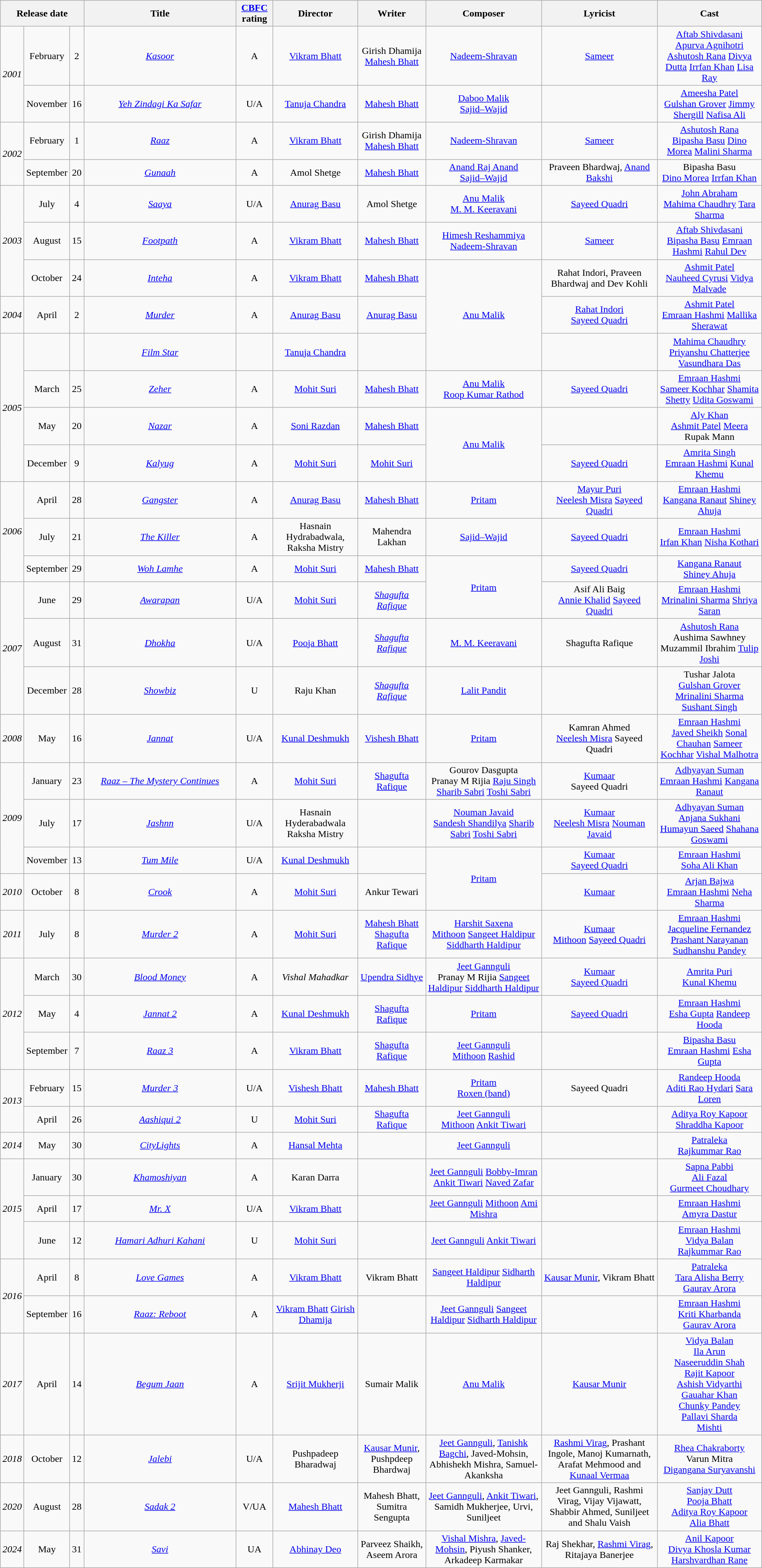<table class="wikitable sortable" style="width:100%; text-align:center;">
<tr>
<th colspan="3">Release date</th>
<th style="width:20%;">Title</th>
<th><a href='#'>CBFC</a> rating</th>
<th>Director</th>
<th>Writer</th>
<th>Composer</th>
<th>Lyricist</th>
<th>Cast</th>
</tr>
<tr style="vertical-align: middle;">
<td rowspan="2"><em>2001 </em></td>
<td>February</td>
<td>2</td>
<td><em><a href='#'>Kasoor</a></em></td>
<td>A</td>
<td><a href='#'>Vikram Bhatt</a></td>
<td>Girish Dhamija<br><a href='#'>Mahesh Bhatt</a></td>
<td><a href='#'>Nadeem-Shravan</a></td>
<td><a href='#'>Sameer</a></td>
<td><a href='#'>Aftab Shivdasani</a><br><a href='#'>Apurva Agnihotri</a>
<a href='#'>Ashutosh Rana</a>
<a href='#'>Divya Dutta</a>
<a href='#'>Irrfan Khan</a>
<a href='#'>Lisa Ray</a></td>
</tr>
<tr style="vertical-align: middle;">
<td>November</td>
<td>16</td>
<td><em><a href='#'>Yeh Zindagi Ka Safar</a></em></td>
<td>U/A</td>
<td><a href='#'>Tanuja Chandra</a></td>
<td><a href='#'>Mahesh Bhatt</a></td>
<td><a href='#'>Daboo Malik</a><br><a href='#'>Sajid–Wajid</a></td>
<td></td>
<td><a href='#'>Ameesha Patel</a><br><a href='#'>Gulshan Grover</a>
<a href='#'>Jimmy Shergill</a>
<a href='#'>Nafisa Ali</a></td>
</tr>
<tr style="vertical-align: middle;">
<td rowspan="2"><em>2002 </em></td>
<td>February</td>
<td>1</td>
<td><a href='#'><em>Raaz</em></a></td>
<td>A</td>
<td><a href='#'>Vikram Bhatt</a></td>
<td>Girish Dhamija<br><a href='#'>Mahesh Bhatt</a></td>
<td><a href='#'>Nadeem-Shravan</a></td>
<td><a href='#'>Sameer</a></td>
<td><a href='#'>Ashutosh Rana</a><br><a href='#'>Bipasha Basu</a>
<a href='#'>Dino Morea</a>
<a href='#'>Malini Sharma</a></td>
</tr>
<tr style="vertical-align: middle;">
<td>September</td>
<td>20</td>
<td><a href='#'><em>Gunaah</em></a></td>
<td>A</td>
<td>Amol Shetge</td>
<td><a href='#'>Mahesh Bhatt</a></td>
<td><a href='#'>Anand Raj Anand</a><br><a href='#'>Sajid–Wajid</a></td>
<td>Praveen Bhardwaj, <a href='#'>Anand Bakshi</a></td>
<td>Bipasha Basu<br><a href='#'>Dino Morea</a>
<a href='#'>Irrfan Khan</a></td>
</tr>
<tr style="vertical-align: middle;">
<td rowspan="3"><em>2003 </em></td>
<td>July</td>
<td>4</td>
<td><a href='#'><em>Saaya</em></a></td>
<td>U/A</td>
<td><a href='#'>Anurag Basu</a></td>
<td>Amol Shetge</td>
<td><a href='#'>Anu Malik</a><br><a href='#'>M. M. Keeravani</a></td>
<td><a href='#'>Sayeed Quadri</a></td>
<td><a href='#'>John Abraham</a><br><a href='#'>Mahima Chaudhry</a>
<a href='#'>Tara Sharma</a></td>
</tr>
<tr style="vertical-align: middle;">
<td>August</td>
<td>15</td>
<td><a href='#'><em>Footpath</em></a></td>
<td>A</td>
<td><a href='#'>Vikram Bhatt</a></td>
<td><a href='#'>Mahesh Bhatt</a></td>
<td><a href='#'>Himesh Reshammiya</a><br><a href='#'>Nadeem-Shravan</a></td>
<td><a href='#'>Sameer</a></td>
<td><a href='#'>Aftab Shivdasani</a><br><a href='#'>Bipasha Basu</a>
<a href='#'>Emraan Hashmi</a>
<a href='#'>Rahul Dev</a></td>
</tr>
<tr style="vertical-align: middle;">
<td>October</td>
<td>24</td>
<td><a href='#'><em>Inteha</em></a></td>
<td>A</td>
<td><a href='#'>Vikram Bhatt</a></td>
<td><a href='#'>Mahesh Bhatt</a></td>
<td rowspan="3"><a href='#'>Anu Malik</a></td>
<td>Rahat Indori, Praveen Bhardwaj and Dev Kohli</td>
<td><a href='#'>Ashmit Patel</a><br><a href='#'>Nauheed Cyrusi</a>
<a href='#'>Vidya Malvade</a></td>
</tr>
<tr style="vertical-align: middle;">
<td rowspan="1"><em>2004 </em></td>
<td>April</td>
<td>2</td>
<td><a href='#'><em>Murder</em></a></td>
<td>A</td>
<td><a href='#'>Anurag Basu</a></td>
<td><a href='#'>Anurag Basu</a></td>
<td><a href='#'>Rahat Indori</a><br><a href='#'>Sayeed Quadri</a></td>
<td><a href='#'>Ashmit Patel</a><br><a href='#'>Emraan Hashmi</a>
<a href='#'>Mallika Sherawat</a></td>
</tr>
<tr style="vertical-align: middle;">
<td rowspan="4"><em>2005 </em></td>
<td></td>
<td></td>
<td><a href='#'><em>Film Star</em></a></td>
<td></td>
<td><a href='#'>Tanuja Chandra</a></td>
<td></td>
<td></td>
<td><a href='#'>Mahima Chaudhry</a><br><a href='#'>Priyanshu Chatterjee</a>
<a href='#'>Vasundhara Das</a></td>
</tr>
<tr style="vertical-align: middle;">
<td>March</td>
<td>25</td>
<td><em><a href='#'>Zeher</a></em></td>
<td>A</td>
<td><a href='#'>Mohit Suri</a></td>
<td><a href='#'>Mahesh Bhatt</a></td>
<td><a href='#'>Anu Malik</a><br><a href='#'>Roop Kumar Rathod</a></td>
<td><a href='#'>Sayeed Quadri</a></td>
<td><a href='#'>Emraan Hashmi</a><br><a href='#'>Sameer Kochhar</a>
<a href='#'>Shamita Shetty</a>
<a href='#'>Udita Goswami</a></td>
</tr>
<tr style="vertical-align: middle;">
<td>May</td>
<td>20</td>
<td><a href='#'><em>Nazar</em></a></td>
<td>A</td>
<td><a href='#'>Soni Razdan</a></td>
<td><a href='#'>Mahesh Bhatt</a></td>
<td rowspan="2"><a href='#'>Anu Malik</a></td>
<td></td>
<td><a href='#'>Aly Khan</a><br><a href='#'>Ashmit Patel</a>
<a href='#'>Meera</a>
Rupak Mann</td>
</tr>
<tr style="vertical-align: middle;">
<td>December</td>
<td>9</td>
<td><a href='#'><em>Kalyug</em></a></td>
<td>A</td>
<td><a href='#'>Mohit Suri</a></td>
<td><a href='#'>Mohit Suri</a></td>
<td><a href='#'>Sayeed Quadri</a></td>
<td><a href='#'>Amrita Singh</a><br><a href='#'>Emraan Hashmi</a>
<a href='#'>Kunal Khemu</a></td>
</tr>
<tr style="vertical-align: middle;">
<td rowspan="3"><em>2006 </em></td>
<td>April</td>
<td>28</td>
<td><a href='#'><em>Gangster</em></a></td>
<td>A</td>
<td><a href='#'>Anurag Basu</a></td>
<td><a href='#'>Mahesh Bhatt</a></td>
<td><a href='#'>Pritam</a></td>
<td><a href='#'>Mayur Puri</a><br><a href='#'>Neelesh Misra</a>
<a href='#'>Sayeed Quadri</a></td>
<td><a href='#'>Emraan Hashmi</a><br><a href='#'>Kangana Ranaut</a>
<a href='#'>Shiney Ahuja</a></td>
</tr>
<tr style="vertical-align: middle;">
<td>July</td>
<td>21</td>
<td><a href='#'><em>The Killer</em></a></td>
<td>A</td>
<td>Hasnain Hydrabadwala, Raksha Mistry</td>
<td>Mahendra Lakhan</td>
<td><a href='#'>Sajid–Wajid</a></td>
<td><a href='#'>Sayeed Quadri</a></td>
<td><a href='#'>Emraan Hashmi</a><br><a href='#'>Irfan Khan</a>
<a href='#'>Nisha Kothari</a></td>
</tr>
<tr style="vertical-align: middle;">
<td>September</td>
<td>29</td>
<td><em><a href='#'>Woh Lamhe</a></em></td>
<td>A</td>
<td><a href='#'>Mohit Suri</a></td>
<td><a href='#'>Mahesh Bhatt</a></td>
<td rowspan="2"><a href='#'>Pritam</a></td>
<td><a href='#'>Sayeed Quadri</a></td>
<td><a href='#'>Kangana Ranaut</a><br><a href='#'>Shiney Ahuja</a></td>
</tr>
<tr style="vertical-align: middle;">
<td rowspan="3"><em>2007 </em></td>
<td>June</td>
<td>29</td>
<td><em><a href='#'>Awarapan</a></em></td>
<td>U/A</td>
<td><a href='#'>Mohit Suri</a></td>
<td><em><a href='#'>Shagufta Rafique</a> </em></td>
<td>Asif Ali Baig<br><a href='#'>Annie Khalid</a>
<a href='#'>Sayeed Quadri</a></td>
<td><a href='#'>Emraan Hashmi</a><br><a href='#'>Mrinalini Sharma</a>
<a href='#'>Shriya Saran</a></td>
</tr>
<tr style="vertical-align: middle;">
<td>August</td>
<td>31</td>
<td><em><a href='#'>Dhokha</a></em></td>
<td>U/A</td>
<td><a href='#'>Pooja Bhatt</a></td>
<td><em><a href='#'>Shagufta Rafique</a> </em></td>
<td><a href='#'>M. M. Keeravani</a></td>
<td>Shagufta Rafique</td>
<td><a href='#'>Ashutosh Rana</a><br>Aushima Sawhney
Muzammil Ibrahim
<a href='#'>Tulip Joshi</a></td>
</tr>
<tr style="vertical-align: middle;">
<td>December</td>
<td>28</td>
<td><a href='#'><em>Showbiz</em></a></td>
<td>U</td>
<td>Raju Khan</td>
<td><em><a href='#'>Shagufta Rafique</a> </em></td>
<td><a href='#'>Lalit Pandit</a></td>
<td></td>
<td>Tushar Jalota<br><a href='#'>Gulshan Grover</a><br><a href='#'>Mrinalini Sharma</a> <a href='#'>Sushant Singh</a></td>
</tr>
<tr style="vertical-align: middle;">
<td rowspan="1"><em>2008 </em></td>
<td>May</td>
<td>16</td>
<td><a href='#'><em>Jannat</em></a></td>
<td>U/A</td>
<td><a href='#'>Kunal Deshmukh</a></td>
<td><a href='#'>Vishesh Bhatt</a></td>
<td><a href='#'>Pritam</a></td>
<td>Kamran Ahmed<br><a href='#'>Neelesh Misra</a>
Sayeed Quadri</td>
<td><a href='#'>Emraan Hashmi</a><br><a href='#'>Javed Sheikh</a>
<a href='#'>Sonal Chauhan</a>
<a href='#'>Sameer Kochhar</a>
<a href='#'>Vishal Malhotra</a></td>
</tr>
<tr style="vertical-align: middle;">
<td rowspan="3"><em>2009 </em></td>
<td>January</td>
<td>23</td>
<td><em><a href='#'>Raaz – The Mystery Continues</a></em></td>
<td>A</td>
<td><a href='#'>Mohit Suri</a></td>
<td><a href='#'>Shagufta Rafique</a></td>
<td>Gourov Dasgupta<br>Pranay M Rijia
<a href='#'>Raju Singh</a>
<a href='#'>Sharib Sabri</a>
<a href='#'>Toshi Sabri</a></td>
<td><a href='#'>Kumaar</a><br>Sayeed Quadri</td>
<td><a href='#'>Adhyayan Suman</a><br><a href='#'>Emraan Hashmi</a>
<a href='#'>Kangana Ranaut</a></td>
</tr>
<tr style="vertical-align: middle;">
<td>July</td>
<td>17</td>
<td><em><a href='#'>Jashnn</a></em></td>
<td>U/A</td>
<td>Hasnain Hyderabadwala<br>Raksha Mistry</td>
<td></td>
<td><a href='#'>Nouman Javaid</a><br><a href='#'>Sandesh Shandilya</a>
<a href='#'>Sharib Sabri</a>
<a href='#'>Toshi Sabri</a></td>
<td><a href='#'>Kumaar</a><br><a href='#'>Neelesh Misra</a>
<a href='#'>Nouman Javaid</a></td>
<td><a href='#'>Adhyayan Suman</a><br><a href='#'>Anjana Sukhani</a>
<a href='#'>Humayun Saeed</a>
<a href='#'>Shahana Goswami</a></td>
</tr>
<tr style="vertical-align: middle;">
<td>November</td>
<td>13</td>
<td><em><a href='#'>Tum Mile</a></em></td>
<td>U/A</td>
<td><a href='#'>Kunal Deshmukh</a></td>
<td></td>
<td rowspan="2"><a href='#'>Pritam</a></td>
<td><a href='#'>Kumaar</a><br><a href='#'>Sayeed Quadri</a></td>
<td><a href='#'>Emraan Hashmi</a><br><a href='#'>Soha Ali Khan</a></td>
</tr>
<tr style="vertical-align: middle;">
<td rowspan="1"><em>2010 </em></td>
<td>October</td>
<td>8</td>
<td><a href='#'><em>Crook</em></a></td>
<td>A</td>
<td><a href='#'>Mohit Suri</a></td>
<td>Ankur Tewari</td>
<td><a href='#'>Kumaar</a></td>
<td><a href='#'>Arjan Bajwa</a><br><a href='#'>Emraan Hashmi</a>
<a href='#'>Neha Sharma</a></td>
</tr>
<tr style="vertical-align: middle;">
<td rowspan="1"><em>2011 </em></td>
<td>July</td>
<td>8</td>
<td><em><a href='#'>Murder 2</a></em></td>
<td>A</td>
<td><a href='#'>Mohit Suri</a></td>
<td><a href='#'>Mahesh Bhatt</a><br><a href='#'>Shagufta Rafique</a></td>
<td><a href='#'>Harshit Saxena</a><br><a href='#'>Mithoon</a>
<a href='#'>Sangeet Haldipur</a>
<a href='#'>Siddharth Haldipur</a></td>
<td><a href='#'>Kumaar</a><br><a href='#'>Mithoon</a>
<a href='#'>Sayeed Quadri</a></td>
<td><a href='#'>Emraan Hashmi</a><br><a href='#'>Jacqueline Fernandez</a>
<a href='#'>Prashant Narayanan</a>
<a href='#'>Sudhanshu Pandey</a></td>
</tr>
<tr style="vertical-align: middle;">
<td rowspan="3"><em>2012 </em></td>
<td>March</td>
<td>30</td>
<td><a href='#'><em>Blood Money</em></a></td>
<td>A</td>
<td><em>Vishal Mahadkar</em></td>
<td><a href='#'>Upendra Sidhye</a></td>
<td><a href='#'>Jeet Gannguli</a><br>Pranay M Rijia
<a href='#'>Sangeet Haldipur</a>
<a href='#'>Siddharth Haldipur</a></td>
<td><a href='#'>Kumaar</a><br><a href='#'>Sayeed Quadri</a></td>
<td><a href='#'>Amrita Puri</a><br><a href='#'>Kunal Khemu</a></td>
</tr>
<tr style="vertical-align: middle;">
<td>May</td>
<td>4</td>
<td><em><a href='#'>Jannat 2</a></em></td>
<td>A</td>
<td><a href='#'>Kunal Deshmukh</a></td>
<td><a href='#'>Shagufta Rafique</a></td>
<td><a href='#'>Pritam</a></td>
<td><a href='#'>Sayeed Quadri</a></td>
<td><a href='#'>Emraan Hashmi</a><br><a href='#'>Esha Gupta</a>
<a href='#'>Randeep Hooda</a></td>
</tr>
<tr style="vertical-align: middle;">
<td>September</td>
<td>7</td>
<td><a href='#'><em>Raaz 3</em></a></td>
<td>A</td>
<td><a href='#'>Vikram Bhatt</a></td>
<td><a href='#'>Shagufta Rafique</a></td>
<td><a href='#'>Jeet Gannguli</a><br><a href='#'>Mithoon</a>
<a href='#'>Rashid</a></td>
<td></td>
<td><a href='#'>Bipasha Basu</a><br><a href='#'>Emraan Hashmi</a>
<a href='#'>Esha Gupta</a></td>
</tr>
<tr style="vertical-align: middle;">
<td rowspan="2"><em>2013 </em></td>
<td>February</td>
<td>15</td>
<td><em><a href='#'>Murder 3</a></em></td>
<td>U/A</td>
<td><a href='#'>Vishesh Bhatt</a></td>
<td><a href='#'>Mahesh Bhatt</a></td>
<td><a href='#'>Pritam</a><br><a href='#'>Roxen (band)</a></td>
<td>Sayeed Quadri</td>
<td><a href='#'>Randeep Hooda</a><br><a href='#'>Aditi Rao Hydari</a>
<a href='#'>Sara Loren</a></td>
</tr>
<tr style="vertical-align: middle;">
<td>April</td>
<td>26</td>
<td><em><a href='#'>Aashiqui 2</a></em></td>
<td>U</td>
<td><a href='#'>Mohit Suri</a></td>
<td><a href='#'>Shagufta Rafique</a></td>
<td><a href='#'>Jeet Gannguli</a><br><a href='#'>Mithoon</a>
<a href='#'>Ankit Tiwari</a></td>
<td></td>
<td><a href='#'>Aditya Roy Kapoor</a><br><a href='#'>Shraddha Kapoor</a></td>
</tr>
<tr style="vertical-align: middle;">
<td rowspan="1"><em>2014 </em></td>
<td>May</td>
<td>30</td>
<td><a href='#'><em>CityLights</em></a></td>
<td>A</td>
<td><a href='#'>Hansal Mehta</a></td>
<td></td>
<td><a href='#'>Jeet Gannguli</a></td>
<td></td>
<td><a href='#'>Patraleka</a><br><a href='#'>Rajkummar Rao</a></td>
</tr>
<tr style="vertical-align: middle;">
<td rowspan="3"><em>2015 </em></td>
<td>January</td>
<td>30</td>
<td><a href='#'><em>Khamoshiyan</em></a></td>
<td>A</td>
<td>Karan Darra</td>
<td></td>
<td><a href='#'>Jeet Gannguli</a> <a href='#'>Bobby-Imran</a> <a href='#'>Ankit Tiwari</a> <a href='#'>Naved Zafar</a></td>
<td></td>
<td><a href='#'>Sapna Pabbi</a><br><a href='#'>Ali Fazal</a><br><a href='#'>Gurmeet Choudhary</a></td>
</tr>
<tr style="vertical-align: middle;">
<td>April</td>
<td>17</td>
<td><a href='#'><em>Mr. X</em></a></td>
<td>U/A</td>
<td><a href='#'>Vikram Bhatt</a></td>
<td></td>
<td><a href='#'>Jeet Gannguli</a> <a href='#'>Mithoon</a> <a href='#'>Ami Mishra</a></td>
<td></td>
<td><a href='#'>Emraan Hashmi</a><br><a href='#'>Amyra Dastur</a></td>
</tr>
<tr style="vertical-align: middle;">
<td>June</td>
<td>12</td>
<td><em><a href='#'>Hamari Adhuri Kahani</a></em></td>
<td>U</td>
<td><a href='#'>Mohit Suri</a></td>
<td></td>
<td><a href='#'>Jeet Gannguli</a> <a href='#'>Ankit Tiwari</a></td>
<td></td>
<td><a href='#'>Emraan Hashmi</a><br><a href='#'>Vidya Balan</a><br><a href='#'>Rajkummar Rao</a></td>
</tr>
<tr style="vertical-align: middle;">
<td rowspan="2"><em>2016 </em></td>
<td>April</td>
<td>8</td>
<td><a href='#'><em>Love Games</em></a></td>
<td>A</td>
<td><a href='#'>Vikram Bhatt</a></td>
<td>Vikram Bhatt</td>
<td><a href='#'>Sangeet Haldipur</a> <a href='#'>Sidharth Haldipur</a></td>
<td><a href='#'>Kausar Munir</a>, Vikram Bhatt</td>
<td><a href='#'>Patraleka</a><br><a href='#'>Tara Alisha Berry</a><br><a href='#'>Gaurav Arora</a></td>
</tr>
<tr style="vertical-align: middle;">
<td>September</td>
<td>16</td>
<td><em><a href='#'>Raaz: Reboot</a></em></td>
<td>A</td>
<td><a href='#'>Vikram Bhatt</a> <a href='#'>Girish Dhamija</a></td>
<td></td>
<td><a href='#'>Jeet Gannguli</a> <a href='#'>Sangeet Haldipur</a> <a href='#'>Sidharth Haldipur</a></td>
<td></td>
<td><a href='#'>Emraan Hashmi</a><br><a href='#'>Kriti Kharbanda</a><br><a href='#'>Gaurav Arora</a></td>
</tr>
<tr style="vertical-align: middle;">
<td rowspan="1"><em>2017 </em></td>
<td>April</td>
<td>14</td>
<td><em><a href='#'>Begum Jaan</a></em></td>
<td>A</td>
<td><a href='#'>Srijit Mukherji</a></td>
<td>Sumair Malik</td>
<td><a href='#'>Anu Malik</a></td>
<td><a href='#'>Kausar Munir</a></td>
<td><a href='#'>Vidya Balan</a><br><a href='#'>Ila Arun</a><br><a href='#'>Naseeruddin Shah</a><br><a href='#'>Rajit Kapoor</a><br><a href='#'>Ashish Vidyarthi</a><br><a href='#'>Gauahar Khan</a><br><a href='#'>Chunky Pandey</a><br><a href='#'>Pallavi Sharda</a><br><a href='#'>Mishti</a></td>
</tr>
<tr style="vertical-align: middle;">
<td rowspan="1"><em>2018 </em></td>
<td>October</td>
<td>12</td>
<td><a href='#'><em>Jalebi</em></a></td>
<td>U/A</td>
<td>Pushpadeep Bharadwaj</td>
<td><a href='#'>Kausar Munir</a>, Pushpdeep Bhardwaj</td>
<td><a href='#'>Jeet Gannguli</a>, <a href='#'>Tanishk Bagchi</a>, Javed-Mohsin, Abhishekh Mishra, Samuel-Akanksha</td>
<td><a href='#'>Rashmi Virag</a>, Prashant Ingole, Manoj Kumarnath, Arafat Mehmood and <a href='#'>Kunaal Vermaa</a></td>
<td><a href='#'>Rhea Chakraborty</a><br>Varun Mitra<br><a href='#'>Digangana Suryavanshi</a></td>
</tr>
<tr>
<td rowspan="1"><em>2020 </em></td>
<td>August</td>
<td>28</td>
<td><em><a href='#'>Sadak 2</a></em></td>
<td>V/UA</td>
<td><a href='#'>Mahesh Bhatt</a></td>
<td>Mahesh Bhatt, Sumitra Sengupta</td>
<td><a href='#'>Jeet Gannguli</a>, <a href='#'>Ankit Tiwari</a>, Samidh Mukherjee, Urvi, Suniljeet</td>
<td>Jeet Gannguli, Rashmi Virag, Vijay Vijawatt, Shabbir Ahmed, Suniljeet and Shalu Vaish</td>
<td><a href='#'>Sanjay Dutt</a><br><a href='#'>Pooja Bhatt</a><br><a href='#'>Aditya Roy Kapoor</a><br><a href='#'>Alia Bhatt</a></td>
</tr>
<tr>
<td rowspan="1"><em>2024</em></td>
<td>May</td>
<td>31</td>
<td><em><a href='#'>Savi</a></em></td>
<td>UA</td>
<td><a href='#'>Abhinay Deo</a></td>
<td>Parveez Shaikh, Aseem Arora</td>
<td><a href='#'>Vishal Mishra</a>, <a href='#'>Javed-Mohsin</a>, Piyush Shanker, Arkadeep Karmakar</td>
<td>Raj Shekhar, <a href='#'>Rashmi Virag</a>, Ritajaya Banerjee</td>
<td><a href='#'>Anil Kapoor</a><br><a href='#'>Divya Khosla Kumar</a><br><a href='#'>Harshvardhan Rane</a></td>
</tr>
</table>
